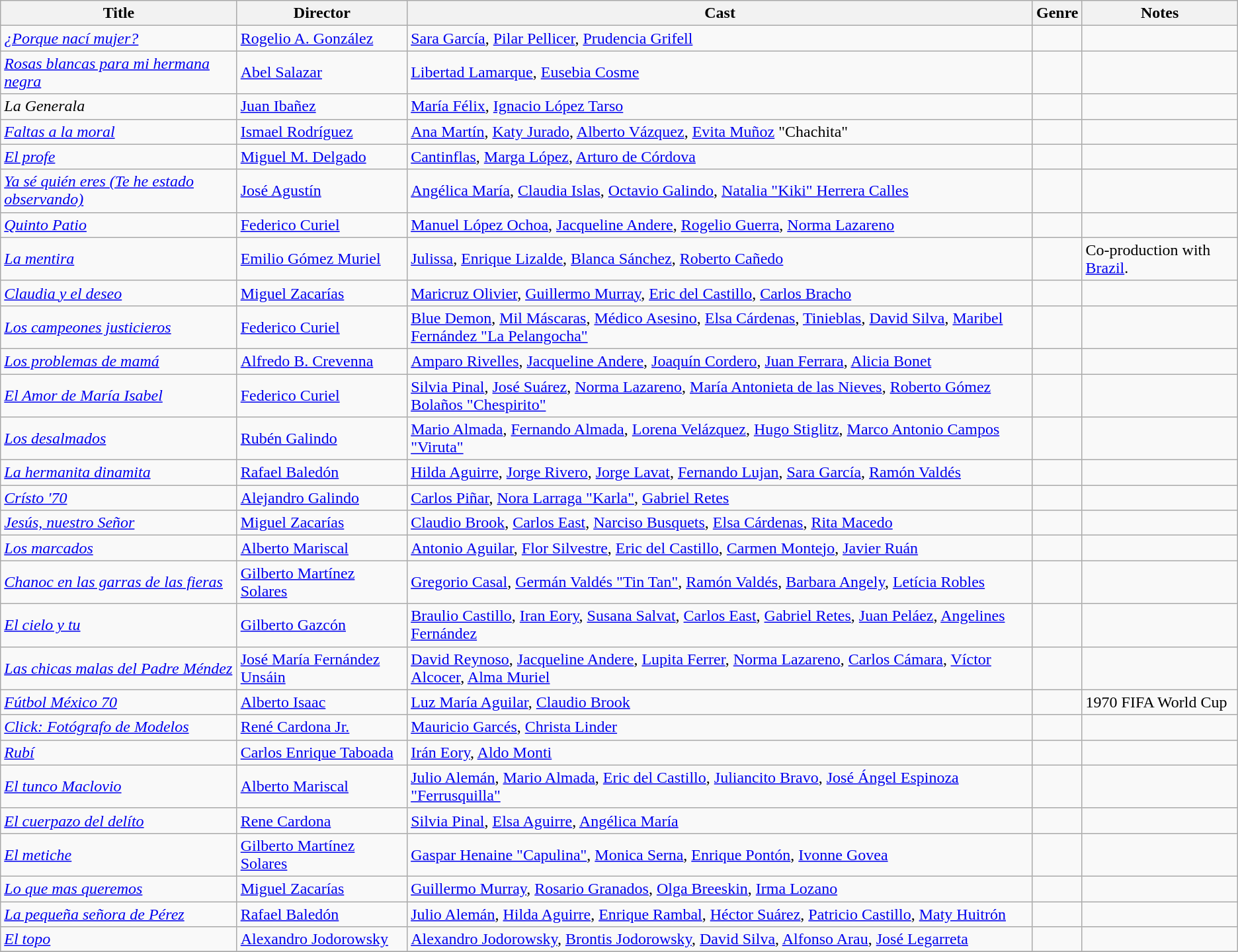<table class="wikitable">
<tr>
<th>Title</th>
<th>Director</th>
<th>Cast</th>
<th>Genre</th>
<th>Notes</th>
</tr>
<tr>
<td><em><a href='#'>¿Porque nací mujer?</a></em></td>
<td><a href='#'>Rogelio A. González</a></td>
<td><a href='#'>Sara García</a>, <a href='#'>Pilar Pellicer</a>, <a href='#'>Prudencia Grifell</a></td>
<td></td>
<td></td>
</tr>
<tr>
<td><em><a href='#'>Rosas blancas para mi hermana negra</a></em></td>
<td><a href='#'>Abel Salazar</a></td>
<td><a href='#'>Libertad Lamarque</a>, <a href='#'>Eusebia Cosme</a></td>
<td></td>
<td></td>
</tr>
<tr>
<td><em>La Generala</em></td>
<td><a href='#'>Juan Ibañez</a></td>
<td><a href='#'>María Félix</a>, <a href='#'>Ignacio López Tarso</a></td>
<td></td>
<td></td>
</tr>
<tr>
<td><em><a href='#'>Faltas a la moral</a></em></td>
<td><a href='#'>Ismael Rodríguez</a></td>
<td><a href='#'>Ana Martín</a>, <a href='#'>Katy Jurado</a>, <a href='#'>Alberto Vázquez</a>, <a href='#'>Evita Muñoz</a> "Chachita"</td>
<td></td>
<td></td>
</tr>
<tr>
<td><em><a href='#'>El profe</a></em></td>
<td><a href='#'>Miguel M. Delgado</a></td>
<td><a href='#'>Cantinflas</a>, <a href='#'>Marga López</a>, <a href='#'>Arturo de Córdova</a></td>
<td></td>
<td></td>
</tr>
<tr>
<td><em><a href='#'>Ya sé quién eres (Te he estado observando)</a></em></td>
<td><a href='#'>José Agustín</a></td>
<td><a href='#'>Angélica María</a>, <a href='#'>Claudia Islas</a>, <a href='#'>Octavio Galindo</a>, <a href='#'>Natalia "Kiki" Herrera Calles</a></td>
<td></td>
<td></td>
</tr>
<tr>
<td><em><a href='#'>Quinto Patio</a></em></td>
<td><a href='#'>Federico Curiel</a></td>
<td><a href='#'>Manuel López Ochoa</a>, <a href='#'>Jacqueline Andere</a>, <a href='#'>Rogelio Guerra</a>, <a href='#'>Norma Lazareno</a></td>
<td></td>
<td></td>
</tr>
<tr>
<td><em><a href='#'>La mentira</a></em></td>
<td><a href='#'>Emilio Gómez Muriel</a></td>
<td><a href='#'>Julissa</a>, <a href='#'>Enrique Lizalde</a>, <a href='#'>Blanca Sánchez</a>, <a href='#'>Roberto Cañedo</a></td>
<td></td>
<td>Co-production with <a href='#'>Brazil</a>.</td>
</tr>
<tr>
<td><em><a href='#'>Claudia y el deseo</a></em></td>
<td><a href='#'>Miguel Zacarías</a></td>
<td><a href='#'>Maricruz Olivier</a>, <a href='#'>Guillermo Murray</a>, <a href='#'>Eric del Castillo</a>, <a href='#'>Carlos Bracho</a></td>
<td></td>
<td></td>
</tr>
<tr>
<td><em><a href='#'>Los campeones justicieros</a></em></td>
<td><a href='#'>Federico Curiel</a></td>
<td><a href='#'>Blue Demon</a>, <a href='#'>Mil Máscaras</a>, <a href='#'>Médico Asesino</a>, <a href='#'>Elsa Cárdenas</a>, <a href='#'>Tinieblas</a>, <a href='#'>David Silva</a>, <a href='#'>Maribel Fernández "La Pelangocha"</a></td>
<td></td>
<td></td>
</tr>
<tr>
<td><em><a href='#'>Los problemas de mamá</a></em></td>
<td><a href='#'>Alfredo B. Crevenna</a></td>
<td><a href='#'>Amparo Rivelles</a>, <a href='#'>Jacqueline Andere</a>, <a href='#'>Joaquín Cordero</a>, <a href='#'>Juan Ferrara</a>, <a href='#'>Alicia Bonet</a></td>
<td></td>
<td></td>
</tr>
<tr>
<td><em><a href='#'>El Amor de María Isabel</a></em></td>
<td><a href='#'>Federico Curiel</a></td>
<td><a href='#'>Silvia Pinal</a>, <a href='#'>José Suárez</a>, <a href='#'>Norma Lazareno</a>, <a href='#'>María Antonieta de las Nieves</a>, <a href='#'>Roberto Gómez Bolaños "Chespirito"</a></td>
<td></td>
<td></td>
</tr>
<tr>
<td><em><a href='#'>Los desalmados</a></em></td>
<td><a href='#'>Rubén Galindo</a></td>
<td><a href='#'>Mario Almada</a>, <a href='#'>Fernando Almada</a>, <a href='#'>Lorena Velázquez</a>, <a href='#'>Hugo Stiglitz</a>, <a href='#'>Marco Antonio Campos "Viruta"</a></td>
<td></td>
<td></td>
</tr>
<tr>
<td><em><a href='#'>La hermanita dinamita</a></em></td>
<td><a href='#'>Rafael Baledón</a></td>
<td><a href='#'>Hilda Aguirre</a>, <a href='#'>Jorge Rivero</a>, <a href='#'>Jorge Lavat</a>, <a href='#'>Fernando Lujan</a>, <a href='#'>Sara García</a>, <a href='#'>Ramón Valdés</a></td>
<td></td>
<td></td>
</tr>
<tr>
<td><em><a href='#'>Crísto '70</a></em></td>
<td><a href='#'>Alejandro Galindo</a></td>
<td><a href='#'>Carlos Piñar</a>, <a href='#'>Nora Larraga "Karla"</a>, <a href='#'>Gabriel Retes</a></td>
<td></td>
<td></td>
</tr>
<tr>
<td><em><a href='#'>Jesús, nuestro Señor</a></em></td>
<td><a href='#'>Miguel Zacarías</a></td>
<td><a href='#'>Claudio Brook</a>, <a href='#'>Carlos East</a>, <a href='#'>Narciso Busquets</a>, <a href='#'>Elsa Cárdenas</a>, <a href='#'>Rita Macedo</a></td>
<td></td>
<td></td>
</tr>
<tr>
<td><em><a href='#'>Los marcados</a></em></td>
<td><a href='#'>Alberto Mariscal</a></td>
<td><a href='#'>Antonio Aguilar</a>, <a href='#'>Flor Silvestre</a>, <a href='#'>Eric del Castillo</a>, <a href='#'>Carmen Montejo</a>, <a href='#'>Javier Ruán</a></td>
<td></td>
<td></td>
</tr>
<tr>
<td><em><a href='#'>Chanoc en las garras de las fieras</a></em></td>
<td><a href='#'>Gilberto Martínez Solares</a></td>
<td><a href='#'>Gregorio Casal</a>, <a href='#'>Germán Valdés "Tin Tan"</a>, <a href='#'>Ramón Valdés</a>, <a href='#'>Barbara Angely</a>, <a href='#'>Letícia Robles</a></td>
<td></td>
<td></td>
</tr>
<tr>
<td><em><a href='#'>El cielo y tu</a></em></td>
<td><a href='#'>Gilberto Gazcón</a></td>
<td><a href='#'>Braulio Castillo</a>, <a href='#'>Iran Eory</a>, <a href='#'>Susana Salvat</a>, <a href='#'>Carlos East</a>, <a href='#'>Gabriel Retes</a>, <a href='#'>Juan Peláez</a>, <a href='#'>Angelines Fernández</a></td>
<td></td>
<td></td>
</tr>
<tr>
<td><em><a href='#'>Las chicas malas del Padre Méndez</a></em></td>
<td><a href='#'>José María Fernández Unsáin</a></td>
<td><a href='#'>David Reynoso</a>, <a href='#'>Jacqueline Andere</a>, <a href='#'>Lupita Ferrer</a>, <a href='#'>Norma Lazareno</a>, <a href='#'>Carlos Cámara</a>, <a href='#'>Víctor Alcocer</a>, <a href='#'>Alma Muriel</a></td>
<td></td>
<td></td>
</tr>
<tr>
<td><em><a href='#'>Fútbol México 70</a></em></td>
<td><a href='#'>Alberto Isaac</a></td>
<td><a href='#'>Luz María Aguilar</a>, <a href='#'>Claudio Brook</a></td>
<td></td>
<td>1970 FIFA World Cup</td>
</tr>
<tr>
<td><em><a href='#'>Click: Fotógrafo de Modelos</a></em></td>
<td><a href='#'>René Cardona Jr.</a></td>
<td><a href='#'>Mauricio Garcés</a>, <a href='#'>Christa Linder</a></td>
<td></td>
<td></td>
</tr>
<tr>
<td><em><a href='#'>Rubí</a></em></td>
<td><a href='#'>Carlos Enrique Taboada</a></td>
<td><a href='#'>Irán Eory</a>, <a href='#'>Aldo Monti</a></td>
<td></td>
<td></td>
</tr>
<tr>
<td><em><a href='#'>El tunco Maclovio</a></em></td>
<td><a href='#'>Alberto Mariscal</a></td>
<td><a href='#'>Julio Alemán</a>, <a href='#'>Mario Almada</a>, <a href='#'>Eric del Castillo</a>, <a href='#'>Juliancito Bravo</a>, <a href='#'>José Ángel Espinoza "Ferrusquilla"</a></td>
<td></td>
<td></td>
</tr>
<tr>
<td><em><a href='#'>El cuerpazo del delíto</a></em></td>
<td><a href='#'>Rene Cardona</a></td>
<td><a href='#'>Silvia Pinal</a>, <a href='#'>Elsa Aguirre</a>, <a href='#'>Angélica María</a></td>
<td></td>
<td></td>
</tr>
<tr>
<td><em><a href='#'>El metiche</a></em></td>
<td><a href='#'>Gilberto Martínez Solares</a></td>
<td><a href='#'>Gaspar Henaine "Capulina"</a>, <a href='#'>Monica Serna</a>, <a href='#'>Enrique Pontón</a>, <a href='#'>Ivonne Govea</a></td>
<td></td>
<td></td>
</tr>
<tr>
<td><em><a href='#'>Lo que mas queremos</a></em></td>
<td><a href='#'>Miguel Zacarías</a></td>
<td><a href='#'>Guillermo Murray</a>, <a href='#'>Rosario Granados</a>, <a href='#'>Olga Breeskin</a>, <a href='#'>Irma Lozano</a></td>
<td></td>
<td></td>
</tr>
<tr>
<td><em><a href='#'>La pequeña señora de Pérez</a></em></td>
<td><a href='#'>Rafael Baledón</a></td>
<td><a href='#'>Julio Alemán</a>, <a href='#'>Hilda Aguirre</a>, <a href='#'>Enrique Rambal</a>, <a href='#'>Héctor Suárez</a>, <a href='#'>Patricio Castillo</a>, <a href='#'>Maty Huitrón</a></td>
<td></td>
<td></td>
</tr>
<tr>
<td><em><a href='#'>El topo</a></em></td>
<td><a href='#'>Alexandro Jodorowsky</a></td>
<td><a href='#'>Alexandro Jodorowsky</a>, <a href='#'>Brontis Jodorowsky</a>, <a href='#'>David Silva</a>, <a href='#'>Alfonso Arau</a>, <a href='#'>José Legarreta</a></td>
<td></td>
<td></td>
</tr>
<tr>
</tr>
</table>
